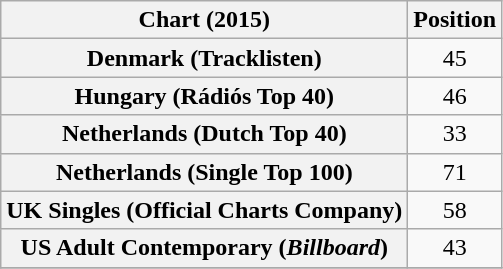<table class="wikitable sortable plainrowheaders" style="text-align:center;">
<tr>
<th scope="col">Chart (2015)</th>
<th scope="col">Position</th>
</tr>
<tr>
<th scope="row">Denmark (Tracklisten)</th>
<td>45</td>
</tr>
<tr>
<th scope="row">Hungary (Rádiós Top 40)</th>
<td>46</td>
</tr>
<tr>
<th scope="row">Netherlands (Dutch Top 40)</th>
<td>33</td>
</tr>
<tr>
<th scope="row">Netherlands (Single Top 100)</th>
<td>71</td>
</tr>
<tr>
<th scope="row">UK Singles (Official Charts Company)</th>
<td>58</td>
</tr>
<tr>
<th scope="row">US Adult Contemporary (<em>Billboard</em>)</th>
<td>43</td>
</tr>
<tr>
</tr>
</table>
